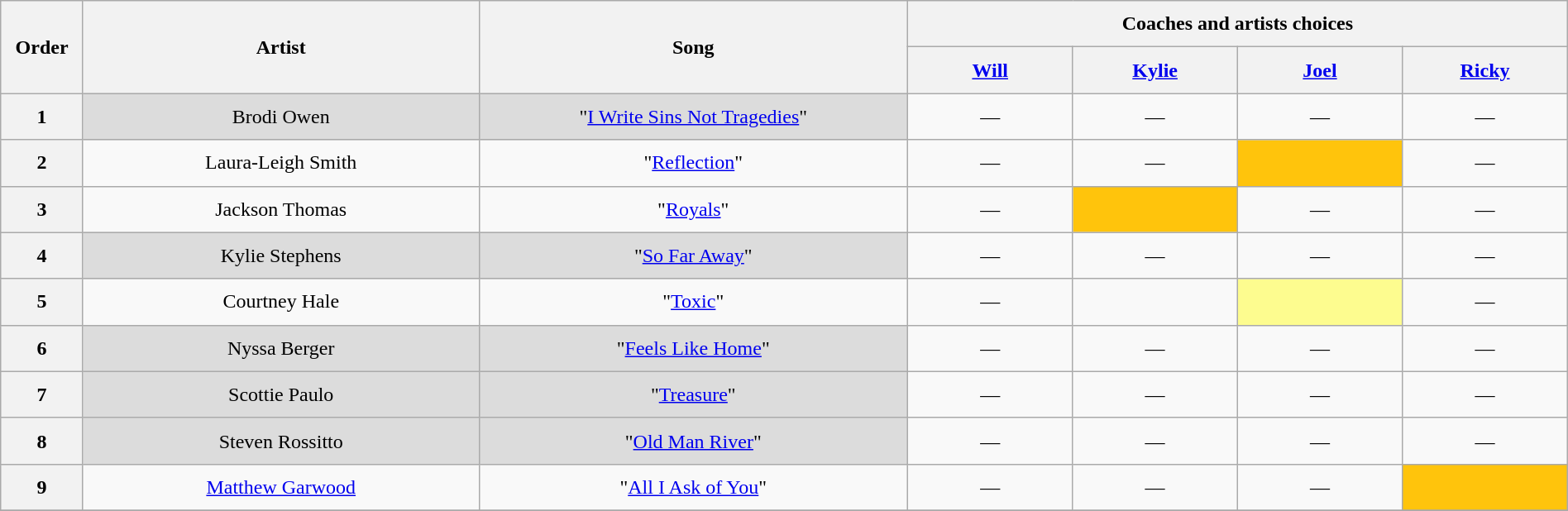<table class="wikitable" style="text-align:center; line-height:30px; width:100%;">
<tr>
<th scope="col" rowspan="2" style="width:05%;">Order</th>
<th scope="col" rowspan="2" style="width:24%;">Artist</th>
<th scope="col" rowspan="2" style="width:26%;">Song</th>
<th colspan="4" style="width:40%;">Coaches and artists choices</th>
</tr>
<tr>
<th style="width:10%;"><a href='#'>Will</a></th>
<th style="width:10%;"><a href='#'>Kylie</a></th>
<th style="width:10%;"><a href='#'>Joel</a></th>
<th style="width:10%;"><a href='#'>Ricky</a></th>
</tr>
<tr>
<th scope="col">1</th>
<td style="background:#DCDCDC;">Brodi Owen</td>
<td style="background:#DCDCDC;">"<a href='#'>I Write Sins Not Tragedies</a>"</td>
<td>—</td>
<td>—</td>
<td>—</td>
<td>—</td>
</tr>
<tr>
<th scope="col">2</th>
<td>Laura-Leigh Smith</td>
<td>"<a href='#'>Reflection</a>"</td>
<td>—</td>
<td>—</td>
<td style="background:#FFC40C;"><strong></strong></td>
<td>—</td>
</tr>
<tr>
<th scope="col">3</th>
<td>Jackson Thomas</td>
<td>"<a href='#'>Royals</a>"</td>
<td>—</td>
<td style="background:#FFC40C;"><strong></strong></td>
<td>—</td>
<td>—</td>
</tr>
<tr>
<th scope="col">4</th>
<td style="background:#DCDCDC;">Kylie Stephens</td>
<td style="background:#DCDCDC;">"<a href='#'>So Far Away</a>"</td>
<td>—</td>
<td>—</td>
<td>—</td>
<td>—</td>
</tr>
<tr>
<th scope="col">5</th>
<td>Courtney Hale</td>
<td>"<a href='#'>Toxic</a>"</td>
<td>—</td>
<td><strong></strong></td>
<td style="background:#fdfc8f;"><strong></strong></td>
<td>—</td>
</tr>
<tr>
<th scope="col">6</th>
<td style="background:#DCDCDC;">Nyssa Berger</td>
<td style="background:#DCDCDC;">"<a href='#'>Feels Like Home</a>"</td>
<td>—</td>
<td>—</td>
<td>—</td>
<td>—</td>
</tr>
<tr>
<th scope="col">7</th>
<td style="background:#DCDCDC;">Scottie Paulo</td>
<td style="background:#DCDCDC;">"<a href='#'>Treasure</a>"</td>
<td>—</td>
<td>—</td>
<td>—</td>
<td>—</td>
</tr>
<tr>
<th scope="col">8</th>
<td style="background:#DCDCDC;">Steven Rossitto</td>
<td style="background:#DCDCDC;">"<a href='#'>Old Man River</a>"</td>
<td>—</td>
<td>—</td>
<td>—</td>
<td>—</td>
</tr>
<tr>
<th scope="col">9</th>
<td><a href='#'>Matthew Garwood</a></td>
<td>"<a href='#'>All I Ask of You</a>"</td>
<td>—</td>
<td>—</td>
<td>—</td>
<td style="background:#FFC40C;"><strong></strong></td>
</tr>
<tr>
</tr>
</table>
